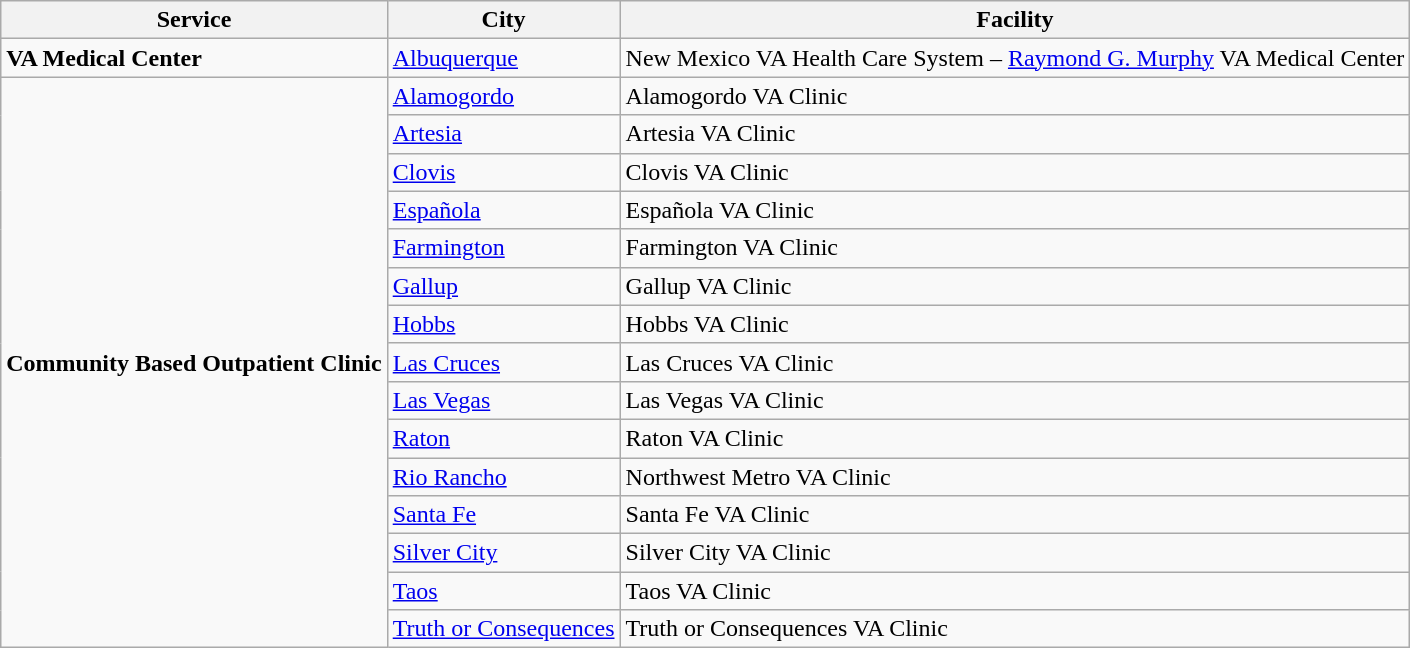<table class="wikitable">
<tr>
<th>Service</th>
<th>City</th>
<th>Facility</th>
</tr>
<tr>
<td><strong>VA Medical Center</strong></td>
<td><a href='#'>Albuquerque</a></td>
<td>New Mexico VA Health Care System – <a href='#'>Raymond G. Murphy</a> VA Medical Center</td>
</tr>
<tr>
<td rowspan=15><strong>Community Based Outpatient Clinic</strong></td>
<td><a href='#'>Alamogordo</a></td>
<td>Alamogordo VA Clinic</td>
</tr>
<tr>
<td><a href='#'>Artesia</a></td>
<td>Artesia VA Clinic</td>
</tr>
<tr>
<td><a href='#'>Clovis</a></td>
<td>Clovis VA Clinic</td>
</tr>
<tr>
<td><a href='#'>Española</a></td>
<td>Española VA Clinic</td>
</tr>
<tr>
<td><a href='#'>Farmington</a></td>
<td>Farmington VA Clinic</td>
</tr>
<tr>
<td><a href='#'>Gallup</a></td>
<td>Gallup VA Clinic</td>
</tr>
<tr>
<td><a href='#'>Hobbs</a></td>
<td>Hobbs VA Clinic</td>
</tr>
<tr>
<td><a href='#'>Las Cruces</a></td>
<td>Las Cruces VA Clinic</td>
</tr>
<tr>
<td><a href='#'>Las Vegas</a></td>
<td>Las Vegas VA Clinic</td>
</tr>
<tr>
<td><a href='#'>Raton</a></td>
<td>Raton VA Clinic</td>
</tr>
<tr>
<td><a href='#'>Rio Rancho</a></td>
<td>Northwest Metro VA Clinic</td>
</tr>
<tr>
<td><a href='#'>Santa Fe</a></td>
<td>Santa Fe VA Clinic</td>
</tr>
<tr>
<td><a href='#'>Silver City</a></td>
<td>Silver City VA Clinic</td>
</tr>
<tr>
<td><a href='#'>Taos</a></td>
<td>Taos VA Clinic</td>
</tr>
<tr>
<td><a href='#'>Truth or Consequences</a></td>
<td>Truth or Consequences VA Clinic</td>
</tr>
</table>
